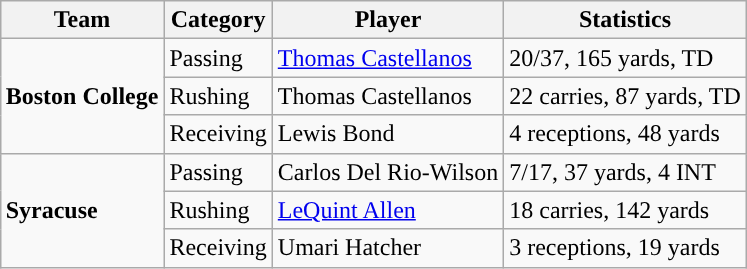<table class="wikitable" style="float: right;">
<tr>
<th>Team</th>
<th>Category</th>
<th>Player</th>
<th>Statistics</th>
</tr>
<tr>
<td rowspan=3><strong>Boston College</strong></td>
<td>Passing</td>
<td><a href='#'>Thomas Castellanos</a></td>
<td>20/37, 165 yards, TD</td>
</tr>
<tr>
<td>Rushing</td>
<td>Thomas Castellanos</td>
<td>22 carries, 87 yards, TD</td>
</tr>
<tr>
<td>Receiving</td>
<td>Lewis Bond</td>
<td>4 receptions, 48 yards</td>
</tr>
<tr>
<td rowspan=3><strong>Syracuse</strong></td>
<td>Passing</td>
<td>Carlos Del Rio-Wilson</td>
<td>7/17, 37 yards, 4 INT</td>
</tr>
<tr>
<td>Rushing</td>
<td><a href='#'>LeQuint Allen</a></td>
<td>18 carries, 142 yards</td>
</tr>
<tr>
<td>Receiving</td>
<td>Umari Hatcher</td>
<td>3 receptions, 19 yards</td>
</tr>
</table>
